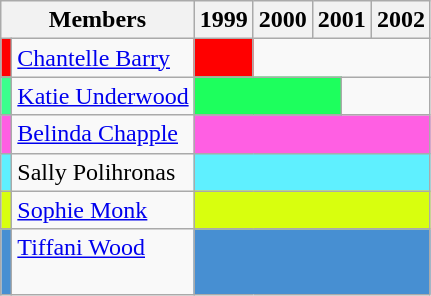<table class="wikitable">
<tr>
<th colspan="2">Members</th>
<th>1999</th>
<th colspan="2">2000</th>
<th colspan="2">2001</th>
<th>2002</th>
</tr>
<tr>
<td style="background:red"></td>
<td><a href='#'>Chantelle Barry</a><br></td>
<td colspan="1" style="text-align:center; background:red;"></td>
<td colspan="13"></td>
</tr>
<tr>
<td style="background:#3BFF8D"></td>
<td><a href='#'>Katie Underwood</a><br></td>
<td colspan="4" style="text-align:center; background:#1DFF5D;"></td>
<td colspan="13"></td>
</tr>
<tr>
<td style="background:#FF5FE3;"></td>
<td><a href='#'>Belinda Chapple</a><br></td>
<td colspan="6" style="text-align:center; background:#FF5FE3;"></td>
</tr>
<tr>
<td style="background:#5FF0FF;"></td>
<td>Sally Polihronas<br></td>
<td colspan="6" style="text-align:center; background:#5FF0FF;"></td>
</tr>
<tr>
<td style="background:#D8FF0E"></td>
<td><a href='#'>Sophie Monk</a><br></td>
<td colspan="6" style="text-align:center; background:#D8FF0E;"></td>
</tr>
<tr>
<td style="background:#478FD2;"></td>
<td><a href='#'>Tiffani Wood</a><br><br></td>
<td colspan="6" style="text-align:center; background:#478FD2;"></td>
</tr>
</table>
